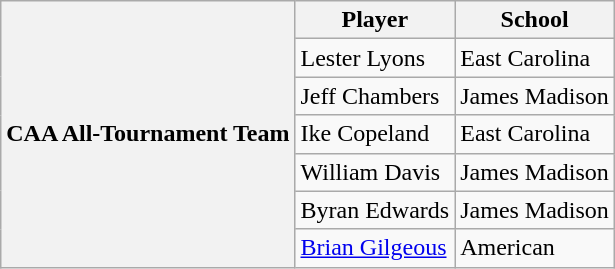<table class="wikitable" border="1">
<tr>
<th rowspan=7 valign=middle>CAA All-Tournament Team</th>
<th>Player</th>
<th>School</th>
</tr>
<tr>
<td>Lester Lyons</td>
<td>East Carolina</td>
</tr>
<tr>
<td>Jeff Chambers</td>
<td>James Madison</td>
</tr>
<tr>
<td>Ike Copeland</td>
<td>East Carolina</td>
</tr>
<tr>
<td>William Davis</td>
<td>James Madison</td>
</tr>
<tr>
<td>Byran Edwards</td>
<td>James Madison</td>
</tr>
<tr>
<td><a href='#'>Brian Gilgeous</a></td>
<td>American</td>
</tr>
</table>
